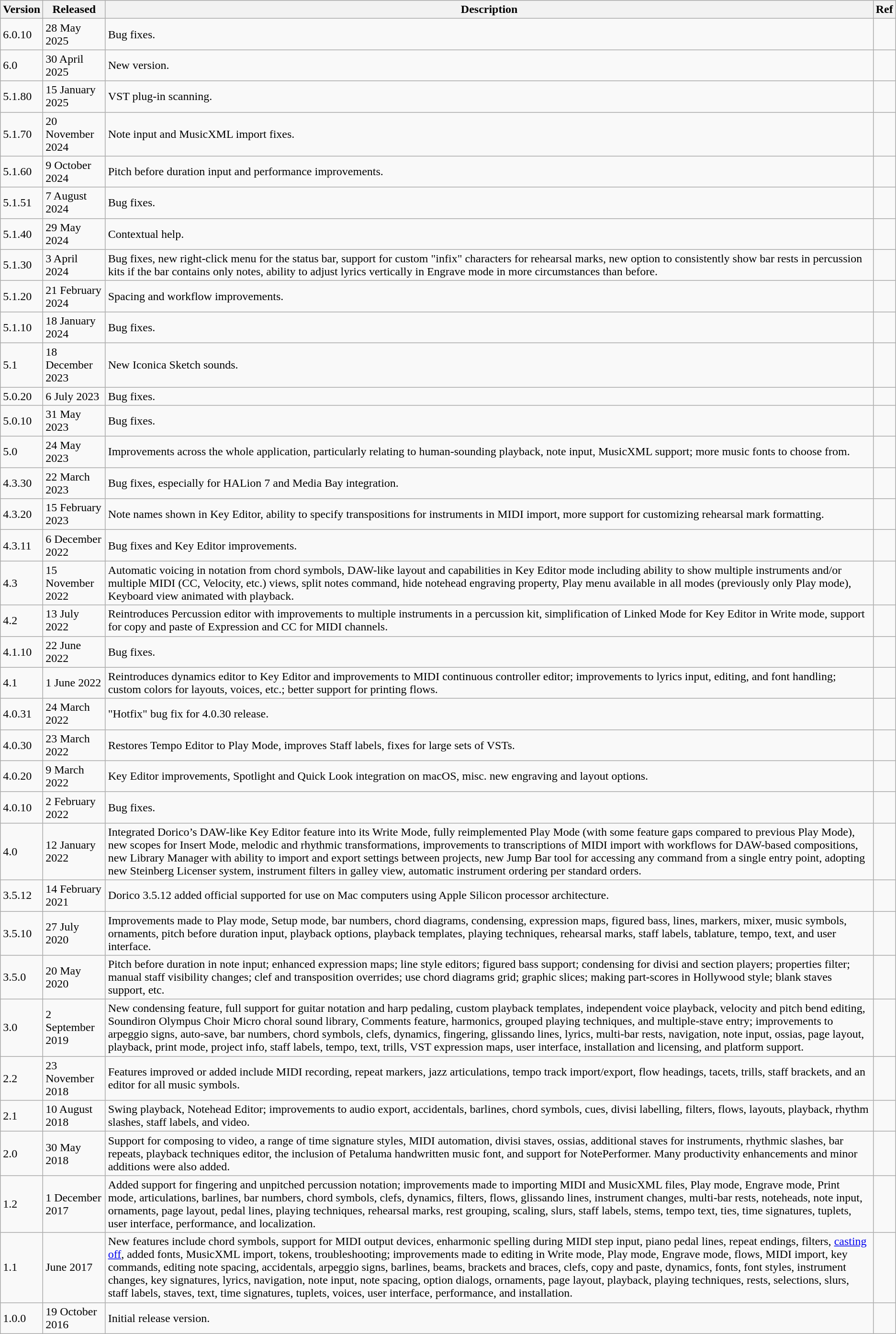<table class="wikitable">
<tr>
<th>Version</th>
<th>Released</th>
<th>Description</th>
<th>Ref</th>
</tr>
<tr>
<td>6.0.10</td>
<td>28 May 2025</td>
<td>Bug fixes.</td>
<td></td>
</tr>
<tr>
<td>6.0</td>
<td>30 April 2025</td>
<td>New version.</td>
<td></td>
</tr>
<tr>
<td>5.1.80</td>
<td>15 January 2025</td>
<td>VST plug-in scanning.</td>
<td></td>
</tr>
<tr>
<td>5.1.70</td>
<td>20 November 2024</td>
<td>Note input and MusicXML import fixes.</td>
<td></td>
</tr>
<tr>
<td>5.1.60</td>
<td>9 October 2024</td>
<td>Pitch before duration input and performance improvements.</td>
<td></td>
</tr>
<tr>
<td>5.1.51</td>
<td>7 August 2024</td>
<td>Bug fixes.</td>
<td></td>
</tr>
<tr>
<td>5.1.40</td>
<td>29 May 2024</td>
<td>Contextual help.</td>
<td></td>
</tr>
<tr>
<td>5.1.30</td>
<td>3 April 2024</td>
<td>Bug fixes, new right-click menu for the status bar, support for custom "infix" characters for rehearsal marks, new option to consistently show bar rests in percussion kits if the bar contains only notes, ability to adjust lyrics vertically in Engrave mode in more circumstances than before.</td>
<td></td>
</tr>
<tr>
<td>5.1.20</td>
<td>21 February 2024</td>
<td>Spacing and workflow improvements.</td>
<td></td>
</tr>
<tr>
<td>5.1.10</td>
<td>18 January 2024</td>
<td>Bug fixes.</td>
<td></td>
</tr>
<tr>
<td>5.1</td>
<td>18 December 2023</td>
<td>New Iconica Sketch sounds.</td>
<td></td>
</tr>
<tr>
<td>5.0.20</td>
<td>6 July 2023</td>
<td>Bug fixes.</td>
<td></td>
</tr>
<tr>
<td>5.0.10</td>
<td>31 May 2023</td>
<td>Bug fixes.</td>
<td></td>
</tr>
<tr>
<td>5.0</td>
<td>24 May 2023</td>
<td>Improvements across the whole application, particularly relating to human-sounding playback, note input, MusicXML support; more music fonts to choose from.</td>
<td></td>
</tr>
<tr>
<td>4.3.30</td>
<td>22 March 2023</td>
<td>Bug fixes, especially for HALion 7 and Media Bay integration.</td>
<td></td>
</tr>
<tr>
<td>4.3.20</td>
<td>15 February 2023</td>
<td>Note names shown in Key Editor, ability to specify transpositions for instruments in MIDI import, more support for customizing rehearsal mark formatting.</td>
<td></td>
</tr>
<tr>
<td>4.3.11</td>
<td>6 December 2022</td>
<td>Bug fixes and Key Editor improvements.</td>
<td></td>
</tr>
<tr>
<td>4.3</td>
<td>15 November 2022</td>
<td>Automatic voicing in notation from chord symbols, DAW-like layout and capabilities in Key Editor mode including ability to show multiple instruments and/or multiple MIDI (CC, Velocity, etc.) views, split notes command, hide notehead engraving property, Play menu available in all modes (previously only Play mode), Keyboard view animated with playback.</td>
<td></td>
</tr>
<tr>
<td>4.2</td>
<td>13 July 2022</td>
<td>Reintroduces Percussion editor with improvements to multiple instruments in a percussion kit, simplification of Linked Mode for Key Editor in Write mode, support for copy and paste of Expression and CC for MIDI channels.</td>
<td></td>
</tr>
<tr>
<td>4.1.10</td>
<td>22 June 2022</td>
<td>Bug fixes.</td>
<td></td>
</tr>
<tr>
<td>4.1</td>
<td>1 June 2022</td>
<td>Reintroduces dynamics editor to Key Editor and improvements to MIDI continuous controller editor; improvements to lyrics input, editing, and font handling; custom colors for layouts, voices, etc.; better support for printing flows.</td>
<td></td>
</tr>
<tr>
<td>4.0.31</td>
<td>24 March 2022</td>
<td>"Hotfix" bug fix for 4.0.30 release.</td>
<td></td>
</tr>
<tr>
<td>4.0.30</td>
<td>23 March 2022</td>
<td>Restores Tempo Editor to Play Mode, improves Staff labels, fixes for large sets of VSTs.</td>
<td></td>
</tr>
<tr>
<td>4.0.20</td>
<td>9 March 2022</td>
<td>Key Editor improvements, Spotlight and Quick Look integration on macOS, misc. new engraving and layout options.</td>
<td></td>
</tr>
<tr>
<td>4.0.10</td>
<td>2 February 2022</td>
<td>Bug fixes.</td>
<td></td>
</tr>
<tr>
<td>4.0</td>
<td>12 January 2022</td>
<td>Integrated Dorico’s DAW-like Key Editor feature into its Write Mode, fully reimplemented Play Mode (with some feature gaps compared to previous Play Mode), new scopes for Insert Mode, melodic and rhythmic transformations, improvements to transcriptions of MIDI import with workflows for DAW-based compositions, new Library Manager with ability to import and export settings between projects, new Jump Bar tool for accessing any command from a single entry point, adopting new Steinberg Licenser system, instrument filters in galley view, automatic instrument ordering per standard orders.</td>
<td></td>
</tr>
<tr>
<td>3.5.12</td>
<td>14 February 2021</td>
<td>Dorico 3.5.12 added official supported for use on Mac computers using Apple Silicon processor architecture.</td>
<td></td>
</tr>
<tr>
<td>3.5.10</td>
<td>27 July 2020</td>
<td>Improvements made to Play mode, Setup mode, bar numbers, chord diagrams, condensing, expression maps, figured bass, lines, markers, mixer, music symbols, ornaments, pitch before duration input, playback options, playback templates, playing techniques, rehearsal marks, staff labels, tablature, tempo, text, and user interface.</td>
<td></td>
</tr>
<tr>
<td>3.5.0</td>
<td>20 May 2020</td>
<td>Pitch before duration in note input; enhanced expression maps; line style editors; figured bass support; condensing for divisi and section players; properties filter; manual staff visibility changes; clef and transposition overrides; use chord diagrams grid; graphic slices; making part-scores in Hollywood style; blank staves support, etc.</td>
<td></td>
</tr>
<tr>
<td>3.0</td>
<td>2 September 2019</td>
<td>New condensing feature, full support for guitar notation and harp pedaling, custom playback templates, independent voice playback, velocity and pitch bend editing, Soundiron Olympus Choir Micro choral sound library, Comments feature, harmonics, grouped playing techniques, and multiple-stave entry; improvements to arpeggio signs, auto-save, bar numbers, chord symbols, clefs, dynamics, fingering, glissando lines, lyrics, multi-bar rests, navigation, note input, ossias, page layout, playback, print mode, project info, staff labels, tempo, text, trills, VST expression maps, user interface, installation and licensing, and platform support.</td>
<td></td>
</tr>
<tr>
<td>2.2</td>
<td>23 November 2018</td>
<td>Features improved or added include MIDI recording, repeat markers, jazz articulations, tempo track import/export, flow headings, tacets, trills, staff brackets, and an editor for all music symbols.</td>
<td></td>
</tr>
<tr>
<td>2.1</td>
<td>10 August 2018</td>
<td>Swing playback, Notehead Editor; improvements to audio export, accidentals, barlines, chord symbols, cues, divisi labelling, filters, flows, layouts, playback, rhythm slashes, staff labels, and video.</td>
<td></td>
</tr>
<tr>
<td>2.0</td>
<td>30 May 2018</td>
<td>Support for composing to video, a range of time signature styles, MIDI automation, divisi staves, ossias, additional staves for instruments, rhythmic slashes, bar repeats, playback techniques editor, the inclusion of Petaluma handwritten music font, and support for NotePerformer. Many productivity enhancements and minor additions were also added.</td>
<td></td>
</tr>
<tr>
<td>1.2</td>
<td>1 December 2017</td>
<td>Added support for fingering and unpitched percussion notation; improvements made to importing MIDI and MusicXML files, Play mode, Engrave mode, Print mode, articulations, barlines, bar numbers, chord symbols, clefs, dynamics, filters, flows, glissando lines, instrument changes, multi-bar rests, noteheads, note input, ornaments, page layout, pedal lines, playing techniques, rehearsal marks, rest grouping, scaling, slurs, staff labels, stems, tempo text, ties, time signatures, tuplets, user interface, performance, and localization.</td>
<td></td>
</tr>
<tr>
<td>1.1</td>
<td>June 2017</td>
<td>New features include chord symbols, support for MIDI output devices, enharmonic spelling during MIDI step input, piano pedal lines, repeat endings, filters, <a href='#'>casting off</a>, added fonts, MusicXML import, tokens, troubleshooting; improvements made to editing in Write mode, Play mode, Engrave mode, flows, MIDI import, key commands, editing note spacing, accidentals, arpeggio signs, barlines, beams, brackets and braces, clefs, copy and paste, dynamics, fonts, font styles, instrument changes, key signatures, lyrics, navigation, note input, note spacing, option dialogs, ornaments, page layout, playback, playing techniques, rests, selections, slurs, staff labels, staves, text, time signatures, tuplets, voices, user interface, performance, and installation.</td>
<td></td>
</tr>
<tr>
<td>1.0.0</td>
<td>19 October 2016</td>
<td>Initial release version.</td>
<td></td>
</tr>
</table>
